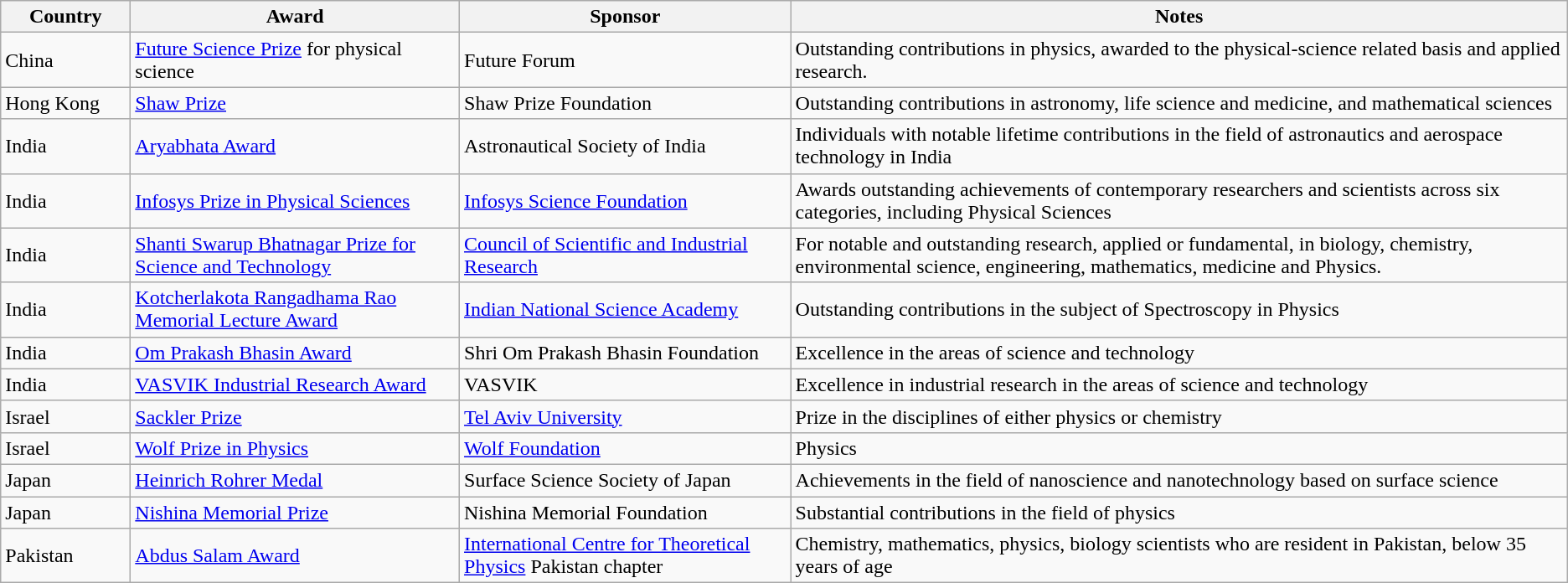<table Class="wikitable sortable">
<tr>
<th style="width:6em;">Country</th>
<th>Award</th>
<th>Sponsor</th>
<th>Notes</th>
</tr>
<tr>
<td>China</td>
<td><a href='#'>Future Science Prize</a> for physical science</td>
<td>Future Forum</td>
<td>Outstanding contributions in physics,  awarded to the physical-science related basis and applied research.</td>
</tr>
<tr>
<td>Hong Kong</td>
<td><a href='#'>Shaw Prize</a></td>
<td>Shaw Prize Foundation</td>
<td>Outstanding contributions in astronomy, life science and medicine, and mathematical sciences</td>
</tr>
<tr>
<td>India</td>
<td><a href='#'>Aryabhata Award</a></td>
<td>Astronautical Society of India</td>
<td>Individuals with notable lifetime contributions in the field of astronautics and aerospace technology in India</td>
</tr>
<tr>
<td>India</td>
<td><a href='#'>Infosys Prize in Physical Sciences</a></td>
<td><a href='#'>Infosys Science Foundation</a></td>
<td>Awards outstanding achievements of contemporary researchers and scientists across six categories, including Physical Sciences</td>
</tr>
<tr>
<td>India</td>
<td><a href='#'>Shanti Swarup Bhatnagar Prize for Science and Technology</a></td>
<td><a href='#'>Council of Scientific and Industrial Research</a></td>
<td>For notable and outstanding research, applied or fundamental, in biology, chemistry, environmental science, engineering, mathematics, medicine and Physics.</td>
</tr>
<tr>
<td>India</td>
<td><a href='#'>Kotcherlakota Rangadhama Rao Memorial Lecture Award</a></td>
<td><a href='#'>Indian National Science Academy</a></td>
<td>Outstanding contributions in the subject of Spectroscopy in Physics</td>
</tr>
<tr>
<td>India</td>
<td><a href='#'>Om Prakash Bhasin Award</a></td>
<td>Shri Om Prakash Bhasin Foundation</td>
<td>Excellence in the areas of science and technology</td>
</tr>
<tr>
<td>India</td>
<td><a href='#'>VASVIK Industrial Research Award</a></td>
<td>VASVIK</td>
<td>Excellence in industrial research in the areas of science and technology</td>
</tr>
<tr>
<td>Israel</td>
<td><a href='#'>Sackler Prize</a></td>
<td><a href='#'>Tel Aviv University</a></td>
<td>Prize in the disciplines of either physics or chemistry</td>
</tr>
<tr>
<td>Israel</td>
<td><a href='#'>Wolf Prize in Physics</a></td>
<td><a href='#'>Wolf Foundation</a></td>
<td>Physics</td>
</tr>
<tr>
<td>Japan</td>
<td><a href='#'>Heinrich Rohrer Medal</a></td>
<td>Surface Science Society of Japan</td>
<td>Achievements in the field of nanoscience and nanotechnology based on surface science</td>
</tr>
<tr>
<td>Japan</td>
<td><a href='#'>Nishina Memorial Prize</a></td>
<td>Nishina Memorial Foundation</td>
<td>Substantial contributions in the field of physics</td>
</tr>
<tr>
<td>Pakistan</td>
<td><a href='#'>Abdus Salam Award</a></td>
<td><a href='#'>International Centre for Theoretical Physics</a> Pakistan chapter</td>
<td>Chemistry, mathematics, physics, biology scientists who are resident in Pakistan, below 35 years of age</td>
</tr>
</table>
